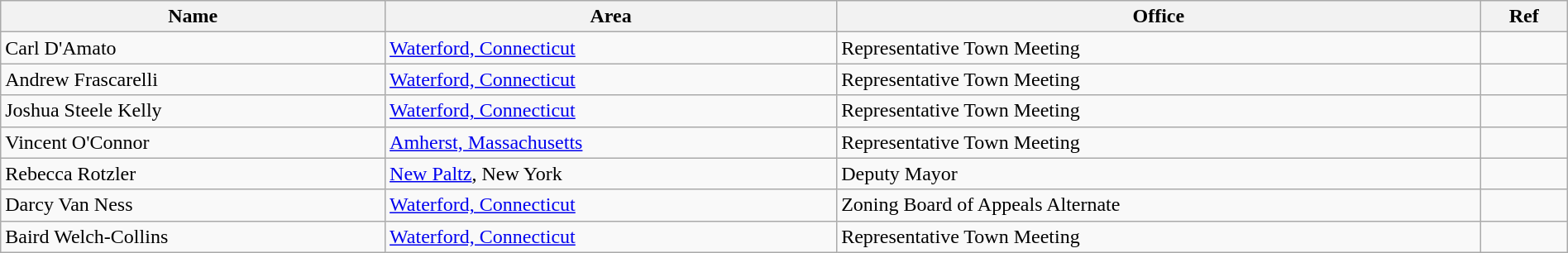<table class="wikitable sortable" width="100%">
<tr>
<th>Name</th>
<th>Area</th>
<th>Office</th>
<th>Ref</th>
</tr>
<tr>
<td>Carl D'Amato</td>
<td><a href='#'>Waterford, Connecticut</a></td>
<td>Representative Town Meeting</td>
<td></td>
</tr>
<tr>
<td>Andrew Frascarelli</td>
<td><a href='#'>Waterford, Connecticut</a></td>
<td>Representative Town Meeting</td>
<td></td>
</tr>
<tr>
<td>Joshua Steele Kelly</td>
<td><a href='#'>Waterford, Connecticut</a></td>
<td>Representative Town Meeting</td>
<td></td>
</tr>
<tr>
<td>Vincent O'Connor</td>
<td><a href='#'>Amherst, Massachusetts</a></td>
<td>Representative Town Meeting</td>
<td></td>
</tr>
<tr>
<td>Rebecca Rotzler</td>
<td><a href='#'>New Paltz</a>, New York</td>
<td>Deputy Mayor</td>
<td></td>
</tr>
<tr>
<td>Darcy Van Ness</td>
<td><a href='#'>Waterford, Connecticut</a></td>
<td>Zoning Board of Appeals Alternate</td>
<td></td>
</tr>
<tr>
<td>Baird Welch-Collins</td>
<td><a href='#'>Waterford, Connecticut</a></td>
<td>Representative Town Meeting</td>
<td></td>
</tr>
</table>
